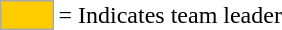<table>
<tr>
<td style="background:#fc0; border:1px solid #aaa; width:2em;"></td>
<td>= Indicates team leader</td>
</tr>
</table>
